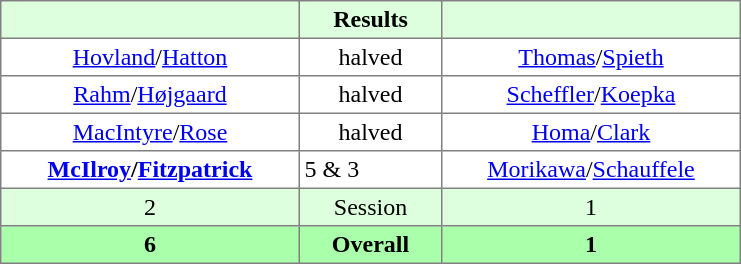<table border="1" cellpadding="3" style="border-collapse:collapse; text-align:center;">
<tr style="background:#dfd;">
<th style="width:12em;"></th>
<th style="width:5.5em;">Results</th>
<th style="width:12em;"></th>
</tr>
<tr>
<td><a href='#'>Hovland</a>/<a href='#'>Hatton</a></td>
<td align=center>halved</td>
<td><a href='#'>Thomas</a>/<a href='#'>Spieth</a></td>
</tr>
<tr>
<td><a href='#'>Rahm</a>/<a href='#'>Højgaard</a></td>
<td align=center>halved</td>
<td><a href='#'>Scheffler</a>/<a href='#'>Koepka</a></td>
</tr>
<tr>
<td><a href='#'>MacIntyre</a>/<a href='#'>Rose</a></td>
<td align=center>halved</td>
<td><a href='#'>Homa</a>/<a href='#'>Clark</a></td>
</tr>
<tr>
<td><strong><a href='#'>McIlroy</a>/<a href='#'>Fitzpatrick</a></strong></td>
<td align=left> 5 & 3</td>
<td><a href='#'>Morikawa</a>/<a href='#'>Schauffele</a></td>
</tr>
<tr style="background:#dfd;">
<td>2</td>
<td>Session</td>
<td>1</td>
</tr>
<tr style="background:#afa;">
<th>6</th>
<th>Overall</th>
<th>1</th>
</tr>
</table>
